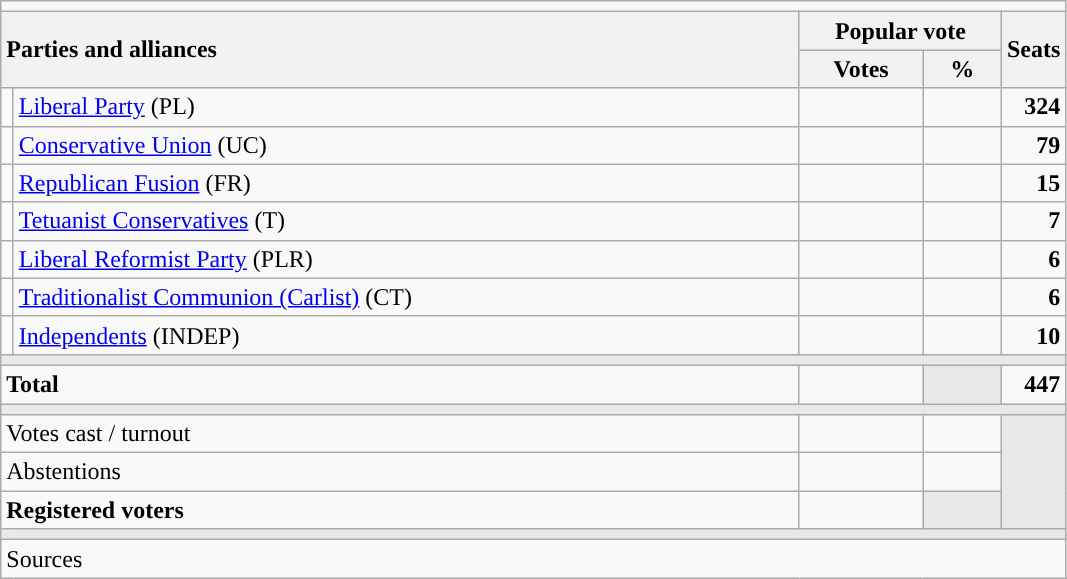<table class="wikitable" style="text-align:right;">
<tr>
<td colspan="5"></td>
</tr>
<tr>
<th style="text-align:left;" rowspan="2" colspan="2" width="525">Parties and alliances</th>
<th colspan="2">Popular vote</th>
<th rowspan="2" width="35">Seats</th>
</tr>
<tr>
<th width="75">Votes</th>
<th width="45">%</th>
</tr>
<tr>
<td width="1" style="color:inherit;background:"></td>
<td align="left"><a href='#'>Liberal Party</a> (PL)</td>
<td></td>
<td></td>
<td><strong>324</strong></td>
</tr>
<tr>
<td style="color:inherit;background:"></td>
<td align="left"><a href='#'>Conservative Union</a> (UC)</td>
<td></td>
<td></td>
<td><strong>79</strong></td>
</tr>
<tr>
<td style="color:inherit;background:"></td>
<td align="left"><a href='#'>Republican Fusion</a> (FR)</td>
<td></td>
<td></td>
<td><strong>15</strong></td>
</tr>
<tr>
<td style="color:inherit;background:"></td>
<td align="left"><a href='#'>Tetuanist Conservatives</a> (T)</td>
<td></td>
<td></td>
<td><strong>7</strong></td>
</tr>
<tr>
<td style="color:inherit;background:"></td>
<td align="left"><a href='#'>Liberal Reformist Party</a> (PLR)</td>
<td></td>
<td></td>
<td><strong>6</strong></td>
</tr>
<tr>
<td style="color:inherit;background:"></td>
<td align="left"><a href='#'>Traditionalist Communion (Carlist)</a> (CT)</td>
<td></td>
<td></td>
<td><strong>6</strong></td>
</tr>
<tr>
<td style="color:inherit;background:"></td>
<td align="left"><a href='#'>Independents</a> (INDEP)</td>
<td></td>
<td></td>
<td><strong>10</strong></td>
</tr>
<tr>
<td colspan="5" bgcolor="#E9E9E9"></td>
</tr>
<tr style="font-weight:bold;">
<td align="left" colspan="2">Total</td>
<td></td>
<td bgcolor="#E9E9E9"></td>
<td>447</td>
</tr>
<tr>
<td colspan="5" bgcolor="#E9E9E9"></td>
</tr>
<tr>
<td align="left" colspan="2">Votes cast / turnout</td>
<td></td>
<td></td>
<td bgcolor="#E9E9E9" rowspan="3"></td>
</tr>
<tr>
<td align="left" colspan="2">Abstentions</td>
<td></td>
<td></td>
</tr>
<tr style="font-weight:bold;">
<td align="left" colspan="2">Registered voters</td>
<td></td>
<td bgcolor="#E9E9E9"></td>
</tr>
<tr>
<td colspan="5" bgcolor="#E9E9E9"></td>
</tr>
<tr>
<td align="left" colspan="5">Sources</td>
</tr>
</table>
